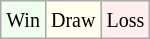<table class="wikitable">
<tr>
<td style="background-color: #EEFFEE;"><small>Win</small></td>
<td style="background-color: #FFFFEE;"><small>Draw</small></td>
<td style="background-color: #FFEEEE;"><small>Loss</small></td>
</tr>
</table>
